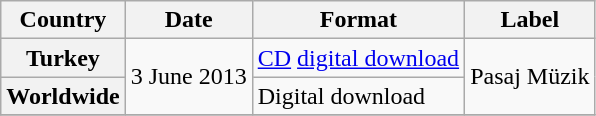<table class="wikitable plainrowheaders">
<tr>
<th scope="col">Country</th>
<th scope="col">Date</th>
<th scope="col">Format</th>
<th scope="col">Label</th>
</tr>
<tr>
<th scope="row">Turkey</th>
<td rowspan="2">3 June 2013</td>
<td><a href='#'>CD</a> <a href='#'>digital download</a></td>
<td rowspan="2">Pasaj Müzik</td>
</tr>
<tr>
<th scope="row">Worldwide</th>
<td>Digital download</td>
</tr>
<tr>
</tr>
</table>
